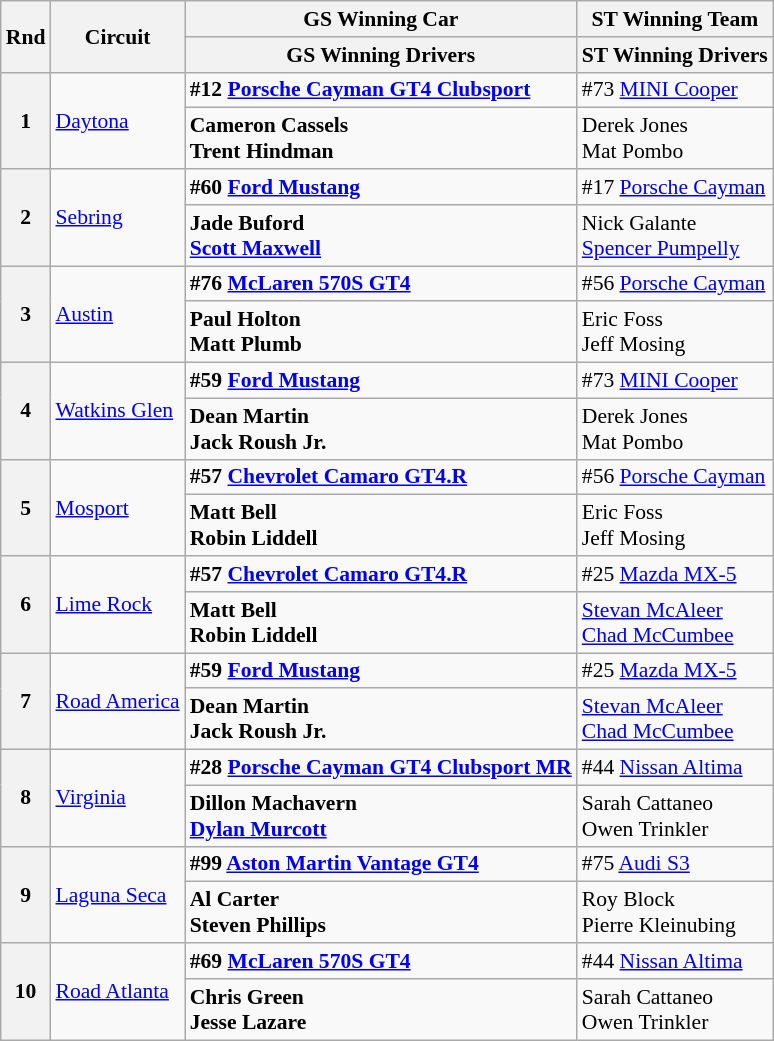<table class="wikitable" style="font-size: 90%;">
<tr>
<th rowspan=2>Rnd</th>
<th rowspan=2>Circuit</th>
<th>GS Winning Car</th>
<th>ST Winning Team</th>
</tr>
<tr>
<th>GS Winning Drivers</th>
<th>ST Winning Drivers</th>
</tr>
<tr>
<th rowspan=2>1</th>
<td rowspan=2><a href='#'>Daytona</a></td>
<td><strong> #12 <a href='#'>Porsche Cayman GT4 Clubsport</a></strong></td>
<td> #73 <a href='#'>MINI Cooper</a></td>
</tr>
<tr>
<td><strong> Cameron Cassels<br> Trent Hindman</strong></td>
<td> Derek Jones<br> Mat Pombo</td>
</tr>
<tr>
<th rowspan=2>2</th>
<td rowspan=2><a href='#'>Sebring</a></td>
<td><strong> #60 <a href='#'>Ford Mustang</a></strong></td>
<td> #17 <a href='#'>Porsche Cayman</a></td>
</tr>
<tr>
<td><strong> Jade Buford<br> <a href='#'>Scott Maxwell</a></strong></td>
<td> Nick Galante<br> <a href='#'>Spencer Pumpelly</a></td>
</tr>
<tr>
<th rowspan=2>3</th>
<td rowspan=2><a href='#'>Austin</a></td>
<td><strong> #76 <a href='#'>McLaren 570S GT4</a></strong></td>
<td> #56 <a href='#'>Porsche Cayman</a></td>
</tr>
<tr>
<td><strong> Paul Holton<br> Matt Plumb</strong></td>
<td> Eric Foss<br> Jeff Mosing</td>
</tr>
<tr>
<th rowspan=2>4</th>
<td rowspan=2><a href='#'>Watkins Glen</a></td>
<td><strong> #59 <a href='#'>Ford Mustang</a></strong></td>
<td> #73 <a href='#'>MINI Cooper</a></td>
</tr>
<tr>
<td><strong> Dean Martin<br> Jack Roush Jr.</strong></td>
<td> Derek Jones<br> Mat Pombo</td>
</tr>
<tr>
<th rowspan=2>5</th>
<td rowspan=2><a href='#'>Mosport</a></td>
<td><strong> #57 <a href='#'>Chevrolet Camaro GT4.R</a></strong></td>
<td> #56 <a href='#'>Porsche Cayman</a></td>
</tr>
<tr>
<td><strong> Matt Bell<br> Robin Liddell</strong></td>
<td> Eric Foss<br> Jeff Mosing</td>
</tr>
<tr>
<th rowspan=2>6</th>
<td rowspan=2><a href='#'>Lime Rock</a></td>
<td><strong> #57 <a href='#'>Chevrolet Camaro GT4.R</a></strong></td>
<td> #25 <a href='#'>Mazda MX-5</a></td>
</tr>
<tr>
<td><strong> Matt Bell<br> Robin Liddell</strong></td>
<td> <a href='#'>Stevan McAleer</a><br> <a href='#'>Chad McCumbee</a></td>
</tr>
<tr>
<th rowspan=2>7</th>
<td rowspan=2><a href='#'>Road America</a></td>
<td><strong> #59 <a href='#'>Ford Mustang</a></strong></td>
<td> #25 <a href='#'>Mazda MX-5</a></td>
</tr>
<tr>
<td><strong> Dean Martin<br> Jack Roush Jr.</strong></td>
<td> <a href='#'>Stevan McAleer</a><br> <a href='#'>Chad McCumbee</a></td>
</tr>
<tr>
<th rowspan=2>8</th>
<td rowspan=2><a href='#'>Virginia</a></td>
<td><strong> #28 <a href='#'>Porsche Cayman GT4 Clubsport MR</a></strong></td>
<td> #44 <a href='#'>Nissan Altima</a></td>
</tr>
<tr>
<td><strong> Dillon Machavern<br> <a href='#'>Dylan Murcott</a></strong></td>
<td> Sarah Cattaneo<br> Owen Trinkler</td>
</tr>
<tr>
<th rowspan=2>9</th>
<td rowspan=2><a href='#'>Laguna Seca</a></td>
<td><strong> #99 <a href='#'>Aston Martin Vantage GT4</a></strong></td>
<td>#75 <a href='#'>Audi S3</a></td>
</tr>
<tr>
<td><strong> Al Carter<br> Steven Phillips</strong></td>
<td> Roy Block<br> Pierre Kleinubing</td>
</tr>
<tr>
<th rowspan=2>10</th>
<td rowspan=2><a href='#'>Road Atlanta</a></td>
<td><strong> #69 <a href='#'>McLaren 570S GT4</a></strong></td>
<td> #44 <a href='#'>Nissan Altima</a></td>
</tr>
<tr>
<td><strong> Chris Green<br> Jesse Lazare</strong></td>
<td> Sarah Cattaneo<br> Owen Trinkler</td>
</tr>
</table>
